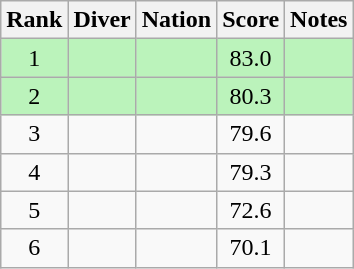<table class="wikitable sortable" style="text-align:center">
<tr>
<th>Rank</th>
<th>Diver</th>
<th>Nation</th>
<th>Score</th>
<th>Notes</th>
</tr>
<tr style="background:#bbf3bb;">
<td>1</td>
<td align=left></td>
<td align=left></td>
<td>83.0</td>
<td></td>
</tr>
<tr style="background:#bbf3bb;">
<td>2</td>
<td align=left></td>
<td align=left></td>
<td>80.3</td>
<td></td>
</tr>
<tr>
<td>3</td>
<td align=left></td>
<td align=left></td>
<td>79.6</td>
<td></td>
</tr>
<tr>
<td>4</td>
<td align=left></td>
<td align=left></td>
<td>79.3</td>
<td></td>
</tr>
<tr>
<td>5</td>
<td align=left></td>
<td align=left></td>
<td>72.6</td>
<td></td>
</tr>
<tr>
<td>6</td>
<td align=left></td>
<td align=left></td>
<td>70.1</td>
<td></td>
</tr>
</table>
